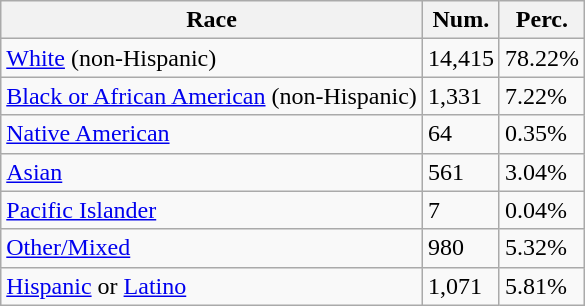<table class="wikitable">
<tr>
<th>Race</th>
<th>Num.</th>
<th>Perc.</th>
</tr>
<tr>
<td><a href='#'>White</a> (non-Hispanic)</td>
<td>14,415</td>
<td>78.22%</td>
</tr>
<tr>
<td><a href='#'>Black or African American</a> (non-Hispanic)</td>
<td>1,331</td>
<td>7.22%</td>
</tr>
<tr>
<td><a href='#'>Native American</a></td>
<td>64</td>
<td>0.35%</td>
</tr>
<tr>
<td><a href='#'>Asian</a></td>
<td>561</td>
<td>3.04%</td>
</tr>
<tr>
<td><a href='#'>Pacific Islander</a></td>
<td>7</td>
<td>0.04%</td>
</tr>
<tr>
<td><a href='#'>Other/Mixed</a></td>
<td>980</td>
<td>5.32%</td>
</tr>
<tr>
<td><a href='#'>Hispanic</a> or <a href='#'>Latino</a></td>
<td>1,071</td>
<td>5.81%</td>
</tr>
</table>
